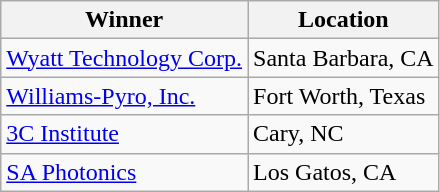<table class="wikitable">
<tr>
<th>Winner</th>
<th>Location</th>
</tr>
<tr>
<td><a href='#'>Wyatt Technology Corp.</a></td>
<td>Santa Barbara, CA</td>
</tr>
<tr>
<td><a href='#'>Williams-Pyro, Inc.</a></td>
<td>Fort Worth, Texas</td>
</tr>
<tr>
<td><a href='#'>3C Institute</a></td>
<td>Cary, NC</td>
</tr>
<tr>
<td><a href='#'>SA Photonics</a></td>
<td>Los Gatos, CA</td>
</tr>
</table>
